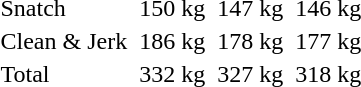<table>
<tr>
<td>Snatch</td>
<td></td>
<td>150 kg</td>
<td></td>
<td>147 kg</td>
<td></td>
<td>146 kg</td>
</tr>
<tr>
<td>Clean & Jerk</td>
<td></td>
<td>186 kg</td>
<td></td>
<td>178 kg</td>
<td></td>
<td>177 kg</td>
</tr>
<tr>
<td>Total</td>
<td></td>
<td>332 kg</td>
<td></td>
<td>327 kg</td>
<td></td>
<td>318 kg</td>
</tr>
</table>
